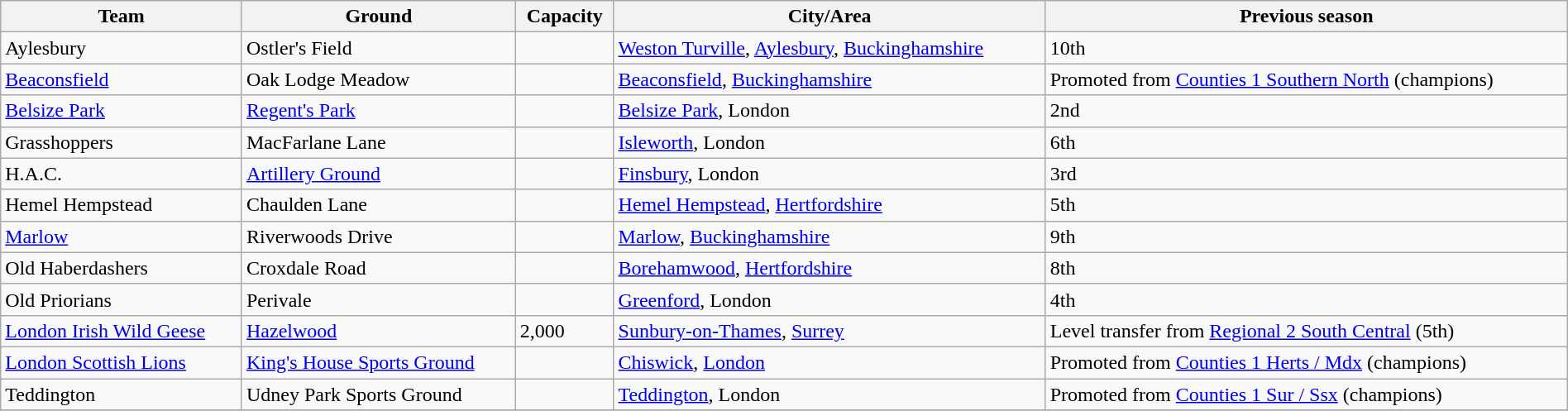<table class="wikitable sortable" width=100%>
<tr>
<th>Team</th>
<th>Ground</th>
<th>Capacity</th>
<th>City/Area</th>
<th>Previous season</th>
</tr>
<tr>
<td>Aylesbury</td>
<td>Ostler's Field</td>
<td></td>
<td><a href='#'>Weston Turville</a>, <a href='#'>Aylesbury</a>, <a href='#'>Buckinghamshire</a></td>
<td>10th</td>
</tr>
<tr>
<td><a href='#'>Beaconsfield</a></td>
<td>Oak Lodge Meadow</td>
<td></td>
<td><a href='#'>Beaconsfield</a>, <a href='#'>Buckinghamshire</a></td>
<td>Promoted from <a href='#'>Counties 1 Southern North</a> (champions)</td>
</tr>
<tr>
<td><a href='#'>Belsize Park</a></td>
<td><a href='#'>Regent's Park</a></td>
<td></td>
<td><a href='#'>Belsize Park</a>, London</td>
<td>2nd</td>
</tr>
<tr>
<td>Grasshoppers</td>
<td>MacFarlane Lane</td>
<td></td>
<td><a href='#'>Isleworth</a>, London</td>
<td>6th</td>
</tr>
<tr>
<td>H.A.C.</td>
<td><a href='#'>Artillery Ground</a></td>
<td></td>
<td><a href='#'>Finsbury</a>, London</td>
<td>3rd</td>
</tr>
<tr>
<td>Hemel Hempstead</td>
<td>Chaulden Lane</td>
<td></td>
<td><a href='#'>Hemel Hempstead</a>, <a href='#'>Hertfordshire</a></td>
<td>5th</td>
</tr>
<tr>
<td><a href='#'>Marlow</a></td>
<td>Riverwoods Drive</td>
<td></td>
<td><a href='#'>Marlow</a>, <a href='#'>Buckinghamshire</a></td>
<td>9th</td>
</tr>
<tr>
<td>Old Haberdashers</td>
<td>Croxdale Road</td>
<td></td>
<td><a href='#'>Borehamwood</a>, <a href='#'>Hertfordshire</a></td>
<td>8th</td>
</tr>
<tr>
<td>Old Priorians</td>
<td>Perivale</td>
<td></td>
<td><a href='#'>Greenford</a>, London</td>
<td>4th</td>
</tr>
<tr>
<td><a href='#'>London Irish Wild Geese</a></td>
<td><a href='#'>Hazelwood</a></td>
<td>2,000</td>
<td><a href='#'>Sunbury-on-Thames</a>, <a href='#'>Surrey</a></td>
<td>Level transfer from <a href='#'>Regional 2 South Central</a> (5th)</td>
</tr>
<tr>
<td><a href='#'>London Scottish Lions</a></td>
<td><a href='#'>King's House Sports Ground</a></td>
<td></td>
<td><a href='#'>Chiswick</a>, <a href='#'>London</a></td>
<td>Promoted from <a href='#'>Counties 1 Herts / Mdx</a> (champions)</td>
</tr>
<tr>
<td>Teddington</td>
<td>Udney Park Sports Ground</td>
<td></td>
<td><a href='#'>Teddington</a>, London</td>
<td>Promoted from <a href='#'>Counties 1 Sur / Ssx</a> (champions)</td>
</tr>
<tr>
</tr>
</table>
